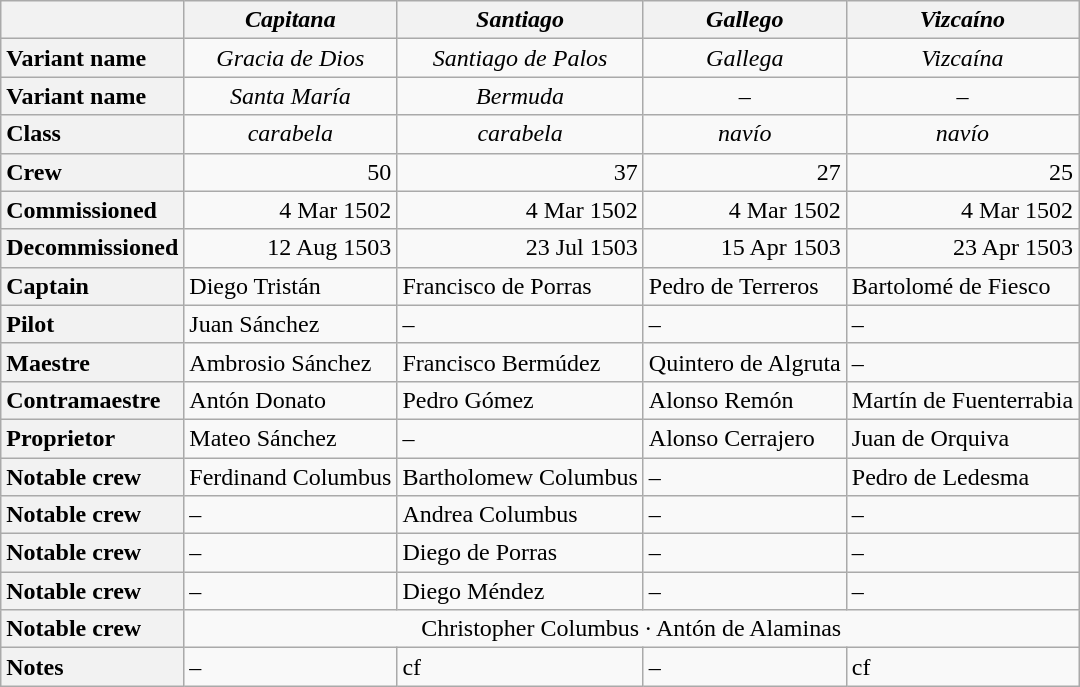<table class="wikitable static-row-numbers mw-collapsible">
<tr>
<th></th>
<th><em>Capitana</em></th>
<th><em>Santiago</em></th>
<th><em>Gallego</em></th>
<th><em>Vizcaíno</em></th>
</tr>
<tr>
<th style=text-align:left>Variant name</th>
<td style=text-align:center><em>Gracia de Dios</em></td>
<td style=text-align:center><em>Santiago de Palos</em></td>
<td style=text-align:center><em>Gallega</em></td>
<td style=text-align:center><em>Vizcaína</em></td>
</tr>
<tr>
<th style=text-align:left>Variant name</th>
<td style=text-align:center><em>Santa María</em></td>
<td style=text-align:center><em>Bermuda</em></td>
<td style=text-align:center>–</td>
<td style=text-align:center>–</td>
</tr>
<tr>
<th style=text-align:left>Class</th>
<td style=text-align:center><em>carabela</em></td>
<td style=text-align:center><em>carabela</em></td>
<td style=text-align:center><em>navío</em></td>
<td style=text-align:center><em>navío</em></td>
</tr>
<tr>
<th style=text-align:left>Crew</th>
<td style=text-align:right>50</td>
<td style=text-align:right>37</td>
<td style=text-align:right>27</td>
<td style=text-align:right>25</td>
</tr>
<tr>
<th style=text-align:left>Commissioned</th>
<td style=text-align:right>4 Mar 1502</td>
<td style=text-align:right>4 Mar 1502</td>
<td style=text-align:right>4 Mar 1502</td>
<td style=text-align:right>4 Mar 1502</td>
</tr>
<tr>
<th style=text-align:left>Decommissioned</th>
<td style=text-align:right>12 Aug 1503</td>
<td style=text-align:right>23 Jul 1503</td>
<td style=text-align:right>15 Apr 1503</td>
<td style=text-align:right>23 Apr 1503</td>
</tr>
<tr>
<th style=text-align:left>Captain</th>
<td>Diego Tristán</td>
<td>Francisco de Porras</td>
<td>Pedro de Terreros</td>
<td>Bartolomé de Fiesco</td>
</tr>
<tr>
<th style=text-align:left>Pilot</th>
<td>Juan Sánchez</td>
<td>–</td>
<td>–</td>
<td>–</td>
</tr>
<tr>
<th style=text-align:left>Maestre</th>
<td>Ambrosio Sánchez</td>
<td>Francisco Bermúdez</td>
<td>Quintero de Algruta</td>
<td>–</td>
</tr>
<tr>
<th style=text-align:left>Contramaestre</th>
<td>Antón Donato</td>
<td>Pedro Gómez</td>
<td>Alonso Remón</td>
<td>Martín de Fuenterrabia</td>
</tr>
<tr>
<th style=text-align:left>Proprietor</th>
<td>Mateo Sánchez</td>
<td>–</td>
<td>Alonso Cerrajero</td>
<td>Juan de Orquiva</td>
</tr>
<tr>
<th style=text-align:left>Notable crew</th>
<td>Ferdinand Columbus</td>
<td>Bartholomew Columbus</td>
<td>–</td>
<td>Pedro de Ledesma</td>
</tr>
<tr>
<th style=text-align:left>Notable crew</th>
<td>–</td>
<td>Andrea Columbus</td>
<td>–</td>
<td>–</td>
</tr>
<tr>
<th style=text-align:left>Notable crew</th>
<td>–</td>
<td>Diego de Porras</td>
<td>–</td>
<td>–</td>
</tr>
<tr>
<th style=text-align:left>Notable crew</th>
<td>–</td>
<td>Diego Méndez</td>
<td>–</td>
<td>–</td>
</tr>
<tr>
<th style=text-align:left>Notable crew</th>
<td colspan=4 style=text-align:center>Christopher Columbus · Antón de Alaminas</td>
</tr>
<tr>
<th style=text-align:left>Notes</th>
<td>–</td>
<td>cf</td>
<td>–</td>
<td>cf</td>
</tr>
</table>
